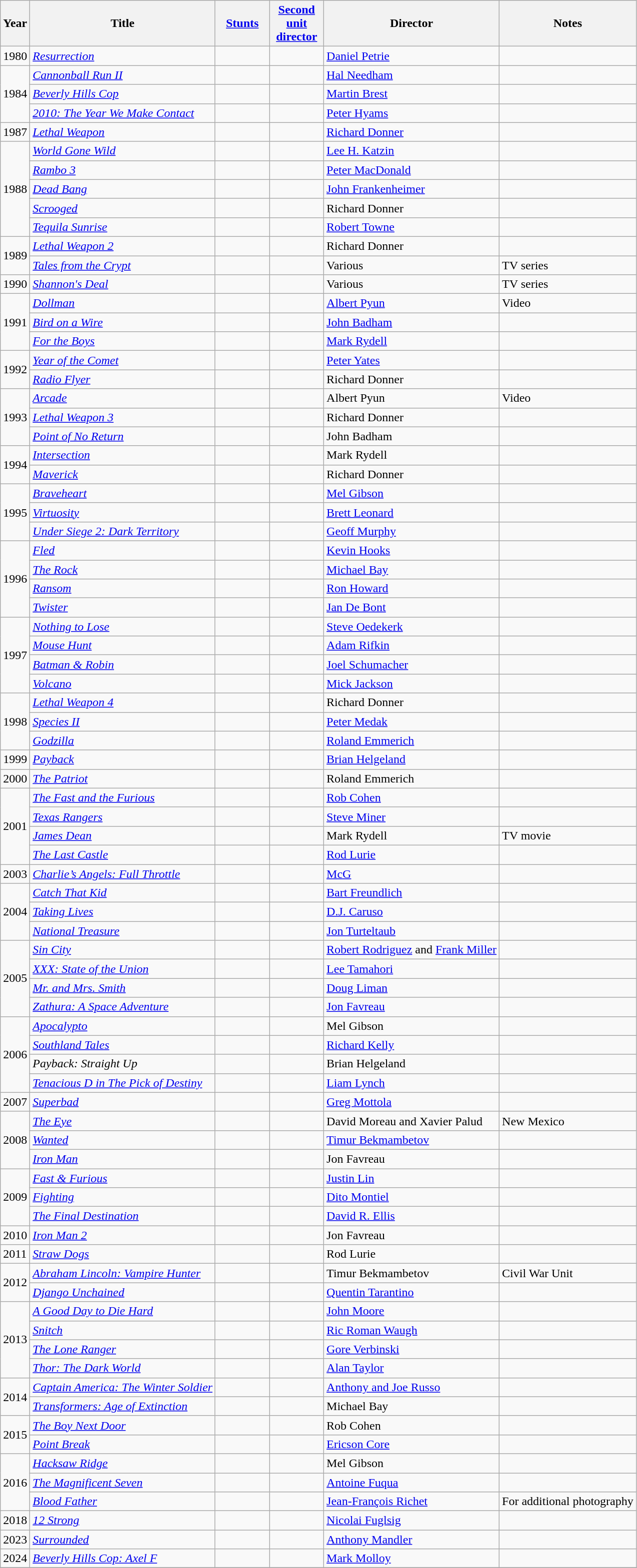<table class="wikitable sortable" border="1">
<tr>
<th>Year</th>
<th>Title</th>
<th width="65"><a href='#'>Stunts</a></th>
<th width="65"><a href='#'>Second unit director</a></th>
<th>Director</th>
<th>Notes</th>
</tr>
<tr>
<td>1980</td>
<td><em><a href='#'>Resurrection</a></em></td>
<td></td>
<td></td>
<td><a href='#'>Daniel Petrie</a></td>
<td></td>
</tr>
<tr>
<td rowspan="3">1984</td>
<td><em><a href='#'>Cannonball Run II</a></em></td>
<td></td>
<td></td>
<td><a href='#'>Hal Needham</a></td>
<td></td>
</tr>
<tr>
<td><em><a href='#'>Beverly Hills Cop</a></em></td>
<td></td>
<td></td>
<td><a href='#'>Martin Brest</a></td>
<td></td>
</tr>
<tr>
<td><em><a href='#'>2010: The Year We Make Contact</a></em></td>
<td></td>
<td></td>
<td><a href='#'>Peter Hyams</a></td>
<td></td>
</tr>
<tr>
<td>1987</td>
<td><em><a href='#'>Lethal Weapon</a></em></td>
<td></td>
<td></td>
<td><a href='#'>Richard Donner</a></td>
<td></td>
</tr>
<tr>
<td rowspan="5">1988</td>
<td><em><a href='#'>World Gone Wild</a></em></td>
<td></td>
<td></td>
<td><a href='#'>Lee H. Katzin</a></td>
<td></td>
</tr>
<tr>
<td><em><a href='#'>Rambo 3</a></em></td>
<td></td>
<td></td>
<td><a href='#'>Peter MacDonald</a></td>
<td></td>
</tr>
<tr>
<td><em><a href='#'>Dead Bang</a></em></td>
<td></td>
<td></td>
<td><a href='#'>John Frankenheimer</a></td>
<td></td>
</tr>
<tr>
<td><em><a href='#'>Scrooged</a></em></td>
<td></td>
<td></td>
<td>Richard Donner</td>
<td></td>
</tr>
<tr>
<td><em><a href='#'>Tequila Sunrise</a></em></td>
<td></td>
<td></td>
<td><a href='#'>Robert Towne</a></td>
<td></td>
</tr>
<tr>
<td rowspan="2">1989</td>
<td><em><a href='#'>Lethal Weapon 2</a></em></td>
<td></td>
<td></td>
<td>Richard Donner</td>
<td></td>
</tr>
<tr>
<td><em><a href='#'>Tales from the Crypt</a></em></td>
<td></td>
<td></td>
<td>Various</td>
<td>TV series</td>
</tr>
<tr>
<td>1990</td>
<td><em><a href='#'>Shannon's Deal</a></em></td>
<td></td>
<td></td>
<td>Various</td>
<td>TV series</td>
</tr>
<tr>
<td rowspan="3">1991</td>
<td><em><a href='#'>Dollman</a></em></td>
<td></td>
<td></td>
<td><a href='#'>Albert Pyun</a></td>
<td>Video</td>
</tr>
<tr>
<td><em><a href='#'>Bird on a Wire</a></em></td>
<td></td>
<td></td>
<td><a href='#'>John Badham</a></td>
<td></td>
</tr>
<tr>
<td><em><a href='#'>For the Boys</a></em></td>
<td></td>
<td></td>
<td><a href='#'>Mark Rydell</a></td>
<td></td>
</tr>
<tr>
<td rowspan="2">1992</td>
<td><em><a href='#'>Year of the Comet</a></em></td>
<td></td>
<td></td>
<td><a href='#'>Peter Yates</a></td>
<td></td>
</tr>
<tr>
<td><em><a href='#'>Radio Flyer</a></em></td>
<td></td>
<td></td>
<td>Richard Donner</td>
<td></td>
</tr>
<tr>
<td rowspan="3">1993</td>
<td><em><a href='#'>Arcade</a></em></td>
<td></td>
<td></td>
<td>Albert Pyun</td>
<td>Video</td>
</tr>
<tr>
<td><em><a href='#'>Lethal Weapon 3</a></em></td>
<td></td>
<td></td>
<td>Richard Donner</td>
<td></td>
</tr>
<tr>
<td><em><a href='#'>Point of No Return</a></em></td>
<td></td>
<td></td>
<td>John Badham</td>
<td></td>
</tr>
<tr>
<td rowspan="2">1994</td>
<td><em><a href='#'>Intersection</a></em></td>
<td></td>
<td></td>
<td>Mark Rydell</td>
<td></td>
</tr>
<tr>
<td><em><a href='#'>Maverick</a></em></td>
<td></td>
<td></td>
<td>Richard Donner</td>
<td></td>
</tr>
<tr>
<td rowspan="3">1995</td>
<td><em><a href='#'>Braveheart</a></em></td>
<td></td>
<td></td>
<td><a href='#'>Mel Gibson</a></td>
<td></td>
</tr>
<tr>
<td><em><a href='#'>Virtuosity</a></em></td>
<td></td>
<td></td>
<td><a href='#'>Brett Leonard</a></td>
<td></td>
</tr>
<tr>
<td><em><a href='#'>Under Siege 2: Dark Territory</a></em></td>
<td></td>
<td></td>
<td><a href='#'>Geoff Murphy</a></td>
<td></td>
</tr>
<tr>
<td rowspan="4">1996</td>
<td><em><a href='#'>Fled</a></em></td>
<td></td>
<td></td>
<td><a href='#'>Kevin Hooks</a></td>
<td></td>
</tr>
<tr>
<td><em><a href='#'>The Rock</a></em></td>
<td></td>
<td></td>
<td><a href='#'>Michael Bay</a></td>
<td></td>
</tr>
<tr>
<td><em><a href='#'>Ransom</a></em></td>
<td></td>
<td></td>
<td><a href='#'>Ron Howard</a></td>
<td></td>
</tr>
<tr>
<td><em><a href='#'>Twister</a></em></td>
<td></td>
<td></td>
<td><a href='#'>Jan De Bont</a></td>
<td></td>
</tr>
<tr>
<td rowspan="4">1997</td>
<td><em><a href='#'>Nothing to Lose</a></em></td>
<td></td>
<td></td>
<td><a href='#'>Steve Oedekerk</a></td>
<td></td>
</tr>
<tr>
<td><em><a href='#'>Mouse Hunt</a></em></td>
<td></td>
<td></td>
<td><a href='#'>Adam Rifkin</a></td>
<td></td>
</tr>
<tr>
<td><em><a href='#'>Batman & Robin</a></em></td>
<td></td>
<td></td>
<td><a href='#'>Joel Schumacher</a></td>
<td></td>
</tr>
<tr>
<td><em><a href='#'>Volcano</a></em></td>
<td></td>
<td></td>
<td><a href='#'>Mick Jackson</a></td>
<td></td>
</tr>
<tr>
<td rowspan="3">1998</td>
<td><em><a href='#'>Lethal Weapon 4</a></em></td>
<td></td>
<td></td>
<td>Richard Donner</td>
<td></td>
</tr>
<tr>
<td><em><a href='#'>Species II</a></em></td>
<td></td>
<td></td>
<td><a href='#'>Peter Medak</a></td>
<td></td>
</tr>
<tr>
<td><em><a href='#'>Godzilla</a></em></td>
<td></td>
<td></td>
<td><a href='#'>Roland Emmerich</a></td>
<td></td>
</tr>
<tr>
<td>1999</td>
<td><em><a href='#'>Payback</a></em></td>
<td></td>
<td></td>
<td><a href='#'>Brian Helgeland</a></td>
<td></td>
</tr>
<tr>
<td>2000</td>
<td><em><a href='#'>The Patriot</a></em></td>
<td></td>
<td></td>
<td>Roland Emmerich</td>
<td></td>
</tr>
<tr>
<td rowspan="4">2001</td>
<td><em><a href='#'>The Fast and the Furious</a></em></td>
<td></td>
<td></td>
<td><a href='#'>Rob Cohen</a></td>
<td></td>
</tr>
<tr>
<td><em><a href='#'>Texas Rangers</a></em></td>
<td></td>
<td></td>
<td><a href='#'>Steve Miner</a></td>
<td></td>
</tr>
<tr>
<td><em><a href='#'>James Dean</a></em></td>
<td></td>
<td></td>
<td>Mark Rydell</td>
<td>TV movie</td>
</tr>
<tr>
<td><em><a href='#'>The Last Castle</a></em></td>
<td></td>
<td></td>
<td><a href='#'>Rod Lurie</a></td>
<td></td>
</tr>
<tr>
<td>2003</td>
<td><em><a href='#'>Charlie’s Angels: Full Throttle</a></em></td>
<td></td>
<td></td>
<td><a href='#'>McG</a></td>
<td></td>
</tr>
<tr>
<td rowspan="3">2004</td>
<td><em><a href='#'>Catch That Kid</a></em></td>
<td></td>
<td></td>
<td><a href='#'>Bart Freundlich</a></td>
<td></td>
</tr>
<tr>
<td><em><a href='#'>Taking Lives</a></em></td>
<td></td>
<td></td>
<td><a href='#'>D.J. Caruso</a></td>
<td></td>
</tr>
<tr>
<td><em><a href='#'>National Treasure</a></em></td>
<td></td>
<td></td>
<td><a href='#'>Jon Turteltaub</a></td>
<td></td>
</tr>
<tr>
<td rowspan="4">2005</td>
<td><em><a href='#'>Sin City</a></em></td>
<td></td>
<td></td>
<td><a href='#'>Robert Rodriguez</a> and <a href='#'>Frank Miller</a></td>
<td></td>
</tr>
<tr>
<td><em><a href='#'>XXX: State of the Union</a></em></td>
<td></td>
<td></td>
<td><a href='#'>Lee Tamahori</a></td>
<td></td>
</tr>
<tr>
<td><em><a href='#'>Mr. and Mrs. Smith</a></em></td>
<td></td>
<td></td>
<td><a href='#'>Doug Liman</a></td>
<td></td>
</tr>
<tr>
<td><em><a href='#'>Zathura: A Space Adventure</a></em></td>
<td></td>
<td></td>
<td><a href='#'>Jon Favreau</a></td>
<td></td>
</tr>
<tr>
<td rowspan="4">2006</td>
<td><em><a href='#'>Apocalypto</a></em></td>
<td></td>
<td></td>
<td>Mel Gibson</td>
<td></td>
</tr>
<tr>
<td><em><a href='#'>Southland Tales</a></em></td>
<td></td>
<td></td>
<td><a href='#'>Richard Kelly</a></td>
<td></td>
</tr>
<tr>
<td><em>Payback: Straight Up</em></td>
<td></td>
<td></td>
<td>Brian Helgeland</td>
<td></td>
</tr>
<tr>
<td><em><a href='#'>Tenacious D in The Pick of Destiny</a></em></td>
<td></td>
<td></td>
<td><a href='#'>Liam Lynch</a></td>
<td></td>
</tr>
<tr>
<td>2007</td>
<td><em><a href='#'>Superbad</a></em></td>
<td></td>
<td></td>
<td><a href='#'>Greg Mottola</a></td>
<td></td>
</tr>
<tr>
<td rowspan="3">2008</td>
<td><em><a href='#'>The Eye</a></em></td>
<td></td>
<td></td>
<td>David Moreau and Xavier Palud</td>
<td>New Mexico</td>
</tr>
<tr>
<td><em><a href='#'>Wanted</a></em></td>
<td></td>
<td></td>
<td><a href='#'>Timur Bekmambetov</a></td>
<td></td>
</tr>
<tr>
<td><em><a href='#'>Iron Man</a></em></td>
<td></td>
<td></td>
<td>Jon Favreau</td>
<td></td>
</tr>
<tr>
<td rowspan="3">2009</td>
<td><em><a href='#'>Fast & Furious</a></em></td>
<td></td>
<td></td>
<td><a href='#'>Justin Lin</a></td>
<td></td>
</tr>
<tr>
<td><em><a href='#'>Fighting</a></em></td>
<td></td>
<td></td>
<td><a href='#'>Dito Montiel</a></td>
<td></td>
</tr>
<tr>
<td><em><a href='#'>The Final Destination</a></em></td>
<td></td>
<td></td>
<td><a href='#'>David R. Ellis</a></td>
<td></td>
</tr>
<tr>
<td>2010</td>
<td><em><a href='#'>Iron Man 2</a></em></td>
<td></td>
<td></td>
<td>Jon Favreau</td>
<td></td>
</tr>
<tr>
<td>2011</td>
<td><em><a href='#'>Straw Dogs</a></em></td>
<td></td>
<td></td>
<td>Rod Lurie</td>
<td></td>
</tr>
<tr>
<td rowspan="2">2012</td>
<td><em><a href='#'>Abraham Lincoln: Vampire Hunter</a></em></td>
<td></td>
<td></td>
<td>Timur Bekmambetov</td>
<td>Civil War Unit</td>
</tr>
<tr>
<td><em><a href='#'>Django Unchained</a></em></td>
<td></td>
<td></td>
<td><a href='#'>Quentin Tarantino</a></td>
<td></td>
</tr>
<tr>
<td rowspan="4">2013</td>
<td><em><a href='#'>A Good Day to Die Hard</a></em></td>
<td></td>
<td></td>
<td><a href='#'>John Moore</a></td>
<td></td>
</tr>
<tr>
<td><em><a href='#'>Snitch</a></em></td>
<td></td>
<td></td>
<td><a href='#'>Ric Roman Waugh</a></td>
<td></td>
</tr>
<tr>
<td><em><a href='#'>The Lone Ranger</a></em></td>
<td></td>
<td></td>
<td><a href='#'>Gore Verbinski</a></td>
<td></td>
</tr>
<tr>
<td><em><a href='#'>Thor: The Dark World</a></em></td>
<td></td>
<td></td>
<td><a href='#'>Alan Taylor</a></td>
<td></td>
</tr>
<tr>
<td rowspan="2">2014</td>
<td><em><a href='#'>Captain America: The Winter Soldier</a></em></td>
<td></td>
<td></td>
<td><a href='#'>Anthony and Joe Russo</a></td>
<td></td>
</tr>
<tr>
<td><em><a href='#'>Transformers: Age of Extinction</a></em></td>
<td></td>
<td></td>
<td>Michael Bay</td>
<td></td>
</tr>
<tr>
<td rowspan="2">2015</td>
<td><em><a href='#'>The Boy Next Door</a></em></td>
<td></td>
<td></td>
<td>Rob Cohen</td>
<td></td>
</tr>
<tr>
<td><em><a href='#'>Point Break</a></em></td>
<td></td>
<td></td>
<td><a href='#'>Ericson Core</a></td>
<td></td>
</tr>
<tr>
<td rowspan="3">2016</td>
<td><em><a href='#'>Hacksaw Ridge</a></em></td>
<td></td>
<td></td>
<td>Mel Gibson</td>
<td></td>
</tr>
<tr>
<td><em><a href='#'>The Magnificent Seven</a></em></td>
<td></td>
<td></td>
<td><a href='#'>Antoine Fuqua</a></td>
<td></td>
</tr>
<tr>
<td><em><a href='#'>Blood Father</a></em></td>
<td></td>
<td></td>
<td><a href='#'>Jean-François Richet</a></td>
<td>For additional photography</td>
</tr>
<tr>
<td>2018</td>
<td><em><a href='#'>12 Strong</a></em></td>
<td></td>
<td></td>
<td><a href='#'>Nicolai Fuglsig</a></td>
<td></td>
</tr>
<tr>
<td>2023</td>
<td><em><a href='#'>Surrounded</a></em></td>
<td></td>
<td></td>
<td><a href='#'>Anthony Mandler</a></td>
<td></td>
</tr>
<tr>
<td>2024</td>
<td><em><a href='#'>Beverly Hills Cop: Axel F</a></em></td>
<td></td>
<td></td>
<td><a href='#'>Mark Molloy</a></td>
<td></td>
</tr>
<tr>
</tr>
</table>
